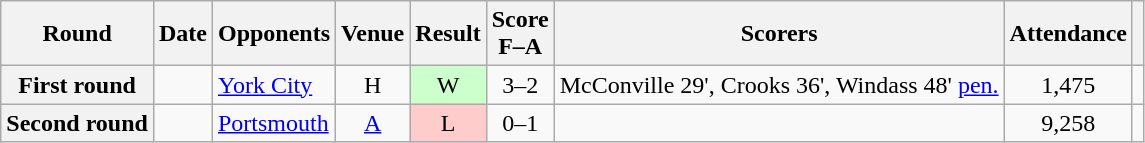<table class="wikitable plainrowheaders sortable" style="text-align:center">
<tr>
<th scope="col">Round</th>
<th scope="col">Date</th>
<th scope="col">Opponents</th>
<th scope="col">Venue</th>
<th scope="col">Result</th>
<th scope="col">Score<br>F–A</th>
<th scope="col" class="unsortable">Scorers</th>
<th scope="col">Attendance</th>
<th scope="col" class="unsortable"></th>
</tr>
<tr>
<th scope="row">First round</th>
<td scope="left"></td>
<td align="left"><a href='#'>York City</a></td>
<td>H</td>
<td bgcolor="#ccFFCC">W</td>
<td>3–2</td>
<td align="left">McConville 29', Crooks 36', Windass 48' <a href='#'>pen.</a></td>
<td>1,475</td>
<td></td>
</tr>
<tr>
<th scope="row">Second round</th>
<td scope="left"></td>
<td align="left"><a href='#'>Portsmouth</a></td>
<td><a href='#'>A</a></td>
<td bgcolor="#FFCccC">L</td>
<td>0–1</td>
<td align="left"></td>
<td>9,258</td>
<td></td>
</tr>
</table>
